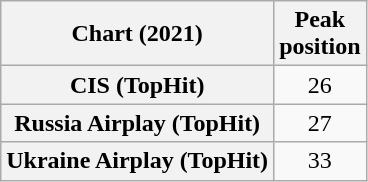<table class="wikitable sortable plainrowheaders" style="text-align:center">
<tr>
<th scope="col">Chart (2021)</th>
<th scope="col">Peak<br>position</th>
</tr>
<tr>
<th scope="row">CIS (TopHit)</th>
<td>26</td>
</tr>
<tr>
<th scope="row">Russia Airplay (TopHit)</th>
<td>27</td>
</tr>
<tr>
<th scope="row">Ukraine Airplay (TopHit)</th>
<td>33</td>
</tr>
</table>
